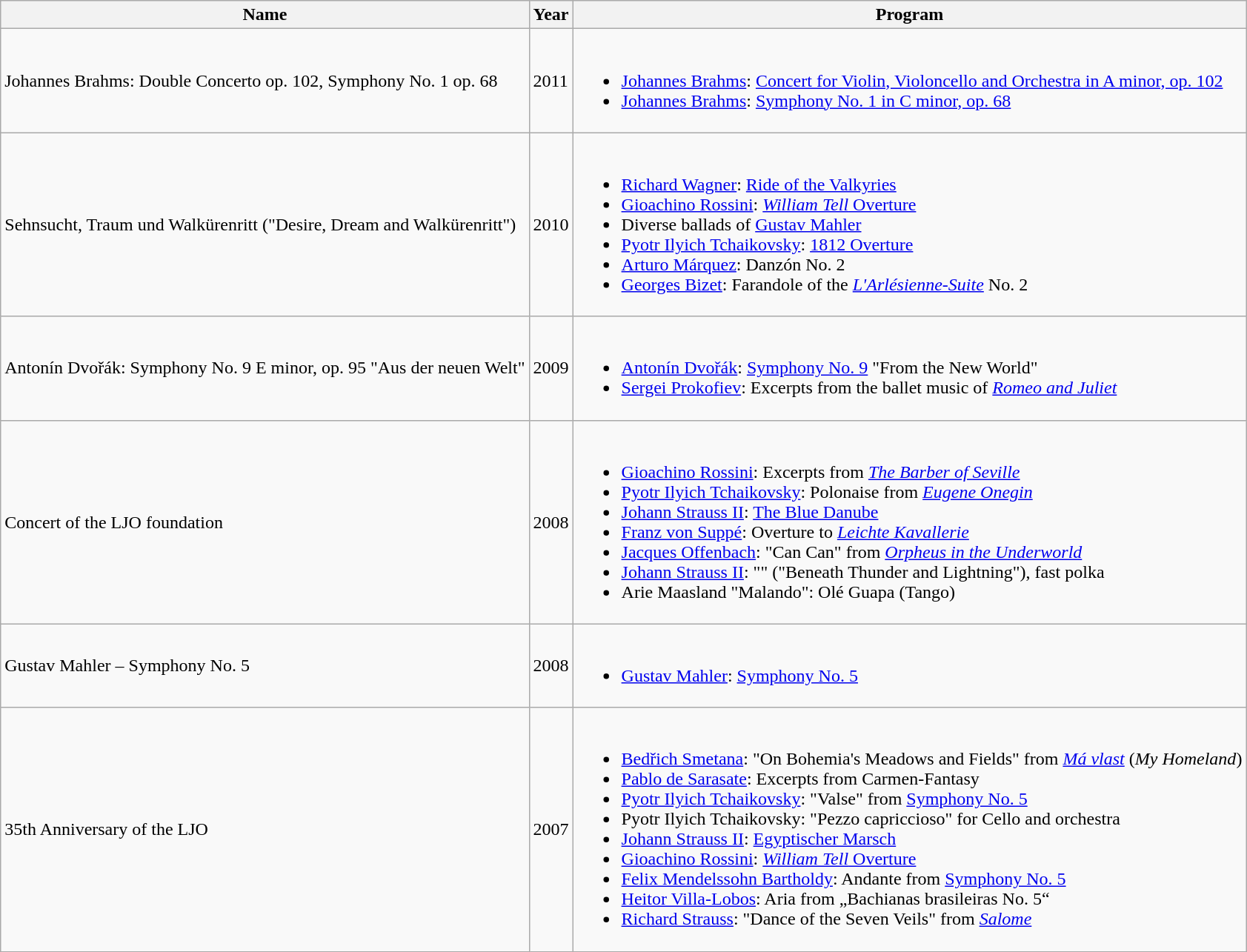<table class="wikitable">
<tr>
<th>Name</th>
<th>Year</th>
<th>Program</th>
</tr>
<tr>
<td>Johannes Brahms: Double Concerto op. 102, Symphony No. 1 op. 68</td>
<td>2011</td>
<td><br><ul><li><a href='#'>Johannes Brahms</a>: <a href='#'>Concert for Violin, Violoncello and Orchestra in A minor, op. 102</a></li><li><a href='#'>Johannes Brahms</a>: <a href='#'>Symphony No. 1 in C minor, op. 68</a></li></ul></td>
</tr>
<tr>
<td>Sehnsucht, Traum und Walkürenritt ("Desire, Dream and Walkürenritt")</td>
<td>2010</td>
<td><br><ul><li><a href='#'>Richard Wagner</a>: <a href='#'>Ride of the Valkyries</a></li><li><a href='#'>Gioachino Rossini</a>: <a href='#'><em>William Tell</em> Overture</a></li><li>Diverse ballads of <a href='#'>Gustav Mahler</a></li><li><a href='#'>Pyotr Ilyich Tchaikovsky</a>: <a href='#'>1812 Overture</a></li><li><a href='#'>Arturo Márquez</a>: Danzón No. 2</li><li><a href='#'>Georges Bizet</a>: Farandole of the <em><a href='#'>L'Arlésienne-Suite</a></em> No. 2</li></ul></td>
</tr>
<tr>
<td>Antonín Dvořák: Symphony No. 9 E minor, op. 95 "Aus der neuen Welt"</td>
<td>2009</td>
<td><br><ul><li><a href='#'>Antonín Dvořák</a>: <a href='#'>Symphony No. 9</a> "From the New World"</li><li><a href='#'>Sergei Prokofiev</a>: Excerpts from the ballet music of <em><a href='#'>Romeo and Juliet</a></em></li></ul></td>
</tr>
<tr>
<td>Concert of the LJO foundation</td>
<td>2008</td>
<td><br><ul><li><a href='#'>Gioachino Rossini</a>: Excerpts from <em><a href='#'>The Barber of Seville</a></em></li><li><a href='#'>Pyotr Ilyich Tchaikovsky</a>: Polonaise from <em><a href='#'>Eugene Onegin</a></em></li><li><a href='#'>Johann Strauss II</a>: <a href='#'>The Blue Danube</a></li><li><a href='#'>Franz von Suppé</a>: Overture to <em><a href='#'>Leichte Kavallerie</a></em></li><li><a href='#'>Jacques Offenbach</a>: "Can Can" from <em><a href='#'>Orpheus in the Underworld</a></em></li><li><a href='#'>Johann Strauss II</a>: "" ("Beneath Thunder and Lightning"), fast polka</li><li>Arie Maasland "Malando": Olé Guapa (Tango)</li></ul></td>
</tr>
<tr>
<td>Gustav Mahler – Symphony No. 5</td>
<td>2008</td>
<td><br><ul><li><a href='#'>Gustav Mahler</a>: <a href='#'>Symphony No. 5</a></li></ul></td>
</tr>
<tr>
<td>35th Anniversary of the LJO</td>
<td>2007</td>
<td><br><ul><li><a href='#'>Bedřich Smetana</a>: "On Bohemia's Meadows and Fields" from <em><a href='#'>Má vlast</a></em> (<em>My Homeland</em>)</li><li><a href='#'>Pablo de Sarasate</a>: Excerpts from Carmen-Fantasy</li><li><a href='#'>Pyotr Ilyich Tchaikovsky</a>: "Valse" from <a href='#'>Symphony No. 5</a></li><li>Pyotr Ilyich Tchaikovsky: "Pezzo capriccioso" for Cello and orchestra</li><li><a href='#'>Johann Strauss II</a>: <a href='#'>Egyptischer Marsch</a></li><li><a href='#'>Gioachino Rossini</a>: <a href='#'><em>William Tell</em> Overture</a></li><li><a href='#'>Felix Mendelssohn Bartholdy</a>: Andante from <a href='#'>Symphony No. 5</a></li><li><a href='#'>Heitor Villa-Lobos</a>: Aria from „Bachianas brasileiras No. 5“</li><li><a href='#'>Richard Strauss</a>: "Dance of the Seven Veils" from <em><a href='#'>Salome</a></em></li></ul></td>
</tr>
</table>
